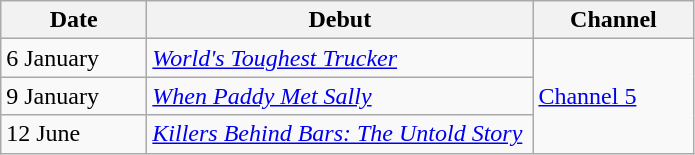<table class="wikitable">
<tr>
<th width=90>Date</th>
<th width=250>Debut</th>
<th width=100>Channel</th>
</tr>
<tr>
<td>6 January</td>
<td><em><a href='#'>World's Toughest Trucker</a></em></td>
<td rowspan=3><a href='#'>Channel 5</a></td>
</tr>
<tr>
<td>9 January</td>
<td><em><a href='#'>When Paddy Met Sally</a></em></td>
</tr>
<tr>
<td>12 June</td>
<td><em><a href='#'>Killers Behind Bars: The Untold Story</a></em></td>
</tr>
</table>
